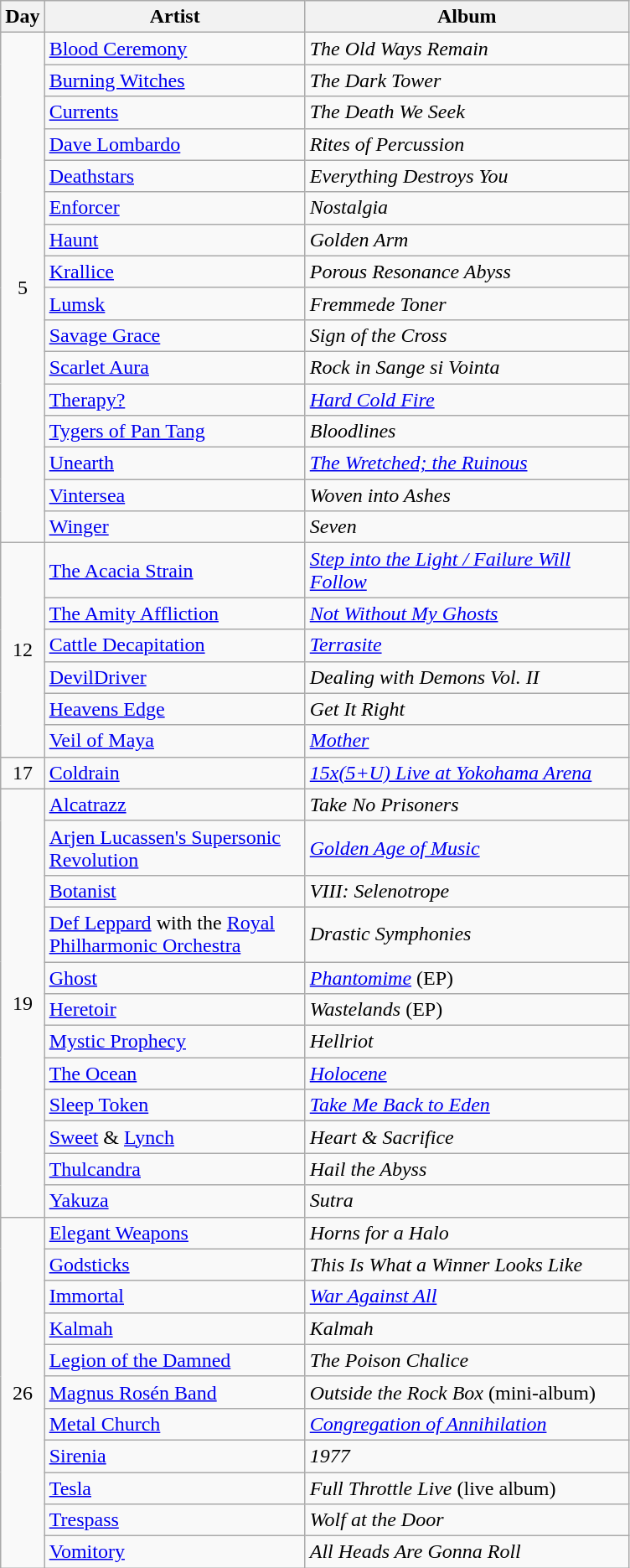<table class="wikitable" id="table_May">
<tr>
<th style="width:20px;">Day</th>
<th style="width:200px;">Artist</th>
<th style="width:250px;">Album</th>
</tr>
<tr>
<td style="text-align:center;" rowspan="16">5</td>
<td><a href='#'>Blood Ceremony</a></td>
<td><em>The Old Ways Remain</em></td>
</tr>
<tr>
<td><a href='#'>Burning Witches</a></td>
<td><em>The Dark Tower</em></td>
</tr>
<tr>
<td><a href='#'>Currents</a></td>
<td><em>The Death We Seek</em></td>
</tr>
<tr>
<td><a href='#'>Dave Lombardo</a></td>
<td><em>Rites of Percussion</em></td>
</tr>
<tr>
<td><a href='#'>Deathstars</a></td>
<td><em>Everything Destroys You</em></td>
</tr>
<tr>
<td><a href='#'>Enforcer</a></td>
<td><em>Nostalgia</em></td>
</tr>
<tr>
<td><a href='#'>Haunt</a></td>
<td><em>Golden Arm</em></td>
</tr>
<tr>
<td><a href='#'>Krallice</a></td>
<td><em>Porous Resonance Abyss</em></td>
</tr>
<tr>
<td><a href='#'>Lumsk</a></td>
<td><em>Fremmede Toner</em></td>
</tr>
<tr>
<td><a href='#'>Savage Grace</a></td>
<td><em>Sign of the Cross</em></td>
</tr>
<tr>
<td><a href='#'>Scarlet Aura</a></td>
<td><em>Rock in Sange si Vointa</em></td>
</tr>
<tr>
<td><a href='#'>Therapy?</a></td>
<td><em><a href='#'>Hard Cold Fire</a></em></td>
</tr>
<tr>
<td><a href='#'>Tygers of Pan Tang</a></td>
<td><em>Bloodlines</em></td>
</tr>
<tr>
<td><a href='#'>Unearth</a></td>
<td><em><a href='#'>The Wretched; the Ruinous</a></em></td>
</tr>
<tr>
<td><a href='#'>Vintersea</a></td>
<td><em>Woven into Ashes</em></td>
</tr>
<tr>
<td><a href='#'>Winger</a></td>
<td><em>Seven</em></td>
</tr>
<tr>
<td style="text-align:center;" rowspan="6">12</td>
<td><a href='#'>The Acacia Strain</a></td>
<td><em><a href='#'>Step into the Light / Failure Will Follow</a></em></td>
</tr>
<tr>
<td><a href='#'>The Amity Affliction</a></td>
<td><em><a href='#'>Not Without My Ghosts</a></em></td>
</tr>
<tr>
<td><a href='#'>Cattle Decapitation</a></td>
<td><em><a href='#'>Terrasite</a></em></td>
</tr>
<tr>
<td><a href='#'>DevilDriver</a></td>
<td><em>Dealing with Demons Vol. II</em></td>
</tr>
<tr>
<td><a href='#'>Heavens Edge</a></td>
<td><em>Get It Right</em></td>
</tr>
<tr>
<td><a href='#'>Veil of Maya</a></td>
<td><em><a href='#'>Mother</a></em></td>
</tr>
<tr>
<td style="text-align:center;" rowspan="1">17</td>
<td><a href='#'>Coldrain</a></td>
<td><em><a href='#'>15x(5+U) Live at Yokohama Arena</a></em></td>
</tr>
<tr>
<td style="text-align:center;" rowspan="12">19</td>
<td><a href='#'>Alcatrazz</a></td>
<td><em>Take No Prisoners</em></td>
</tr>
<tr>
<td><a href='#'>Arjen Lucassen's Supersonic Revolution</a></td>
<td><em><a href='#'>Golden Age of Music</a></em></td>
</tr>
<tr>
<td><a href='#'>Botanist</a></td>
<td><em>VIII: Selenotrope</em></td>
</tr>
<tr>
<td><a href='#'>Def Leppard</a> with the <a href='#'>Royal Philharmonic Orchestra</a></td>
<td><em>Drastic Symphonies</em></td>
</tr>
<tr>
<td><a href='#'>Ghost</a></td>
<td><em><a href='#'>Phantomime</a></em> (EP)</td>
</tr>
<tr>
<td><a href='#'>Heretoir</a></td>
<td><em>Wastelands</em> (EP)</td>
</tr>
<tr>
<td><a href='#'>Mystic Prophecy</a></td>
<td><em>Hellriot</em></td>
</tr>
<tr>
<td><a href='#'>The Ocean</a></td>
<td><em><a href='#'>Holocene</a></em></td>
</tr>
<tr>
<td><a href='#'>Sleep Token</a></td>
<td><em><a href='#'>Take Me Back to Eden</a></em></td>
</tr>
<tr>
<td><a href='#'>Sweet</a> & <a href='#'>Lynch</a></td>
<td><em>Heart & Sacrifice</em></td>
</tr>
<tr>
<td><a href='#'>Thulcandra</a></td>
<td><em>Hail the Abyss</em></td>
</tr>
<tr>
<td><a href='#'>Yakuza</a></td>
<td><em>Sutra</em></td>
</tr>
<tr>
<td style="text-align:center;" rowspan="11">26</td>
<td><a href='#'>Elegant Weapons</a></td>
<td><em>Horns for a Halo</em></td>
</tr>
<tr>
<td><a href='#'>Godsticks</a></td>
<td><em>This Is What a Winner Looks Like</em></td>
</tr>
<tr>
<td><a href='#'>Immortal</a></td>
<td><em><a href='#'>War Against All</a></em></td>
</tr>
<tr>
<td><a href='#'>Kalmah</a></td>
<td><em>Kalmah</em></td>
</tr>
<tr>
<td><a href='#'>Legion of the Damned</a></td>
<td><em>The Poison Chalice</em></td>
</tr>
<tr>
<td><a href='#'>Magnus Rosén Band</a></td>
<td><em>Outside the Rock Box</em> (mini-album)</td>
</tr>
<tr>
<td><a href='#'>Metal Church</a></td>
<td><em><a href='#'>Congregation of Annihilation</a></em></td>
</tr>
<tr>
<td><a href='#'>Sirenia</a></td>
<td><em>1977</em></td>
</tr>
<tr>
<td><a href='#'>Tesla</a></td>
<td><em>Full Throttle Live</em> (live album)</td>
</tr>
<tr>
<td><a href='#'>Trespass</a></td>
<td><em>Wolf at the Door</em></td>
</tr>
<tr>
<td><a href='#'>Vomitory</a></td>
<td><em>All Heads Are Gonna Roll</em></td>
</tr>
</table>
